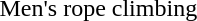<table>
<tr>
<td>Men's rope climbing<br></td>
<td></td>
<td></td>
<td></td>
</tr>
</table>
